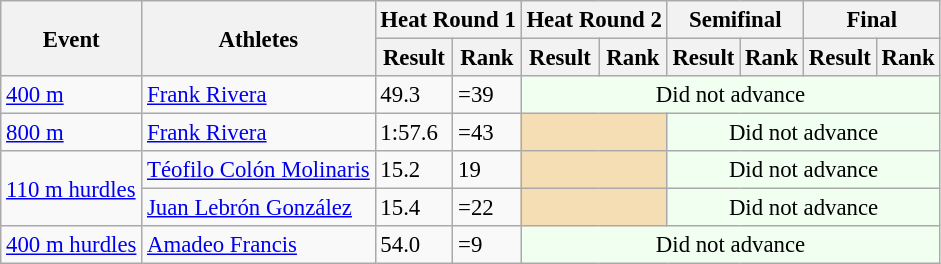<table class=wikitable style="font-size:95%">
<tr>
<th rowspan="2">Event</th>
<th rowspan="2">Athletes</th>
<th colspan="2">Heat Round 1</th>
<th colspan="2">Heat Round 2</th>
<th colspan="2">Semifinal</th>
<th colspan="2">Final</th>
</tr>
<tr>
<th>Result</th>
<th>Rank</th>
<th>Result</th>
<th>Rank</th>
<th>Result</th>
<th>Rank</th>
<th>Result</th>
<th>Rank</th>
</tr>
<tr>
<td rowspan="1"><a href='#'>400 m</a></td>
<td><a href='#'>Frank Rivera</a></td>
<td>49.3</td>
<td>=39</td>
<td align=center colspan="6" bgcolor="honeydew">Did not advance</td>
</tr>
<tr>
<td rowspan="1"><a href='#'>800 m</a></td>
<td><a href='#'>Frank Rivera</a></td>
<td>1:57.6</td>
<td>=43</td>
<td colspan="2" bgcolor="wheat"></td>
<td align=center colspan="4" bgcolor="honeydew">Did not advance</td>
</tr>
<tr>
<td rowspan="2"><a href='#'>110 m hurdles</a></td>
<td><a href='#'>Téofilo Colón Molinaris</a></td>
<td>15.2</td>
<td>19</td>
<td colspan="2" bgcolor="wheat"></td>
<td align=center colspan="4" bgcolor="honeydew">Did not advance</td>
</tr>
<tr>
<td><a href='#'>Juan Lebrón González</a></td>
<td>15.4</td>
<td>=22</td>
<td colspan="2" bgcolor="wheat"></td>
<td align=center colspan="4" bgcolor="honeydew">Did not advance</td>
</tr>
<tr>
<td rowspan="1"><a href='#'>400 m hurdles</a></td>
<td><a href='#'>Amadeo Francis</a></td>
<td>54.0</td>
<td>=9</td>
<td align=center colspan="6" bgcolor="honeydew">Did not advance</td>
</tr>
</table>
